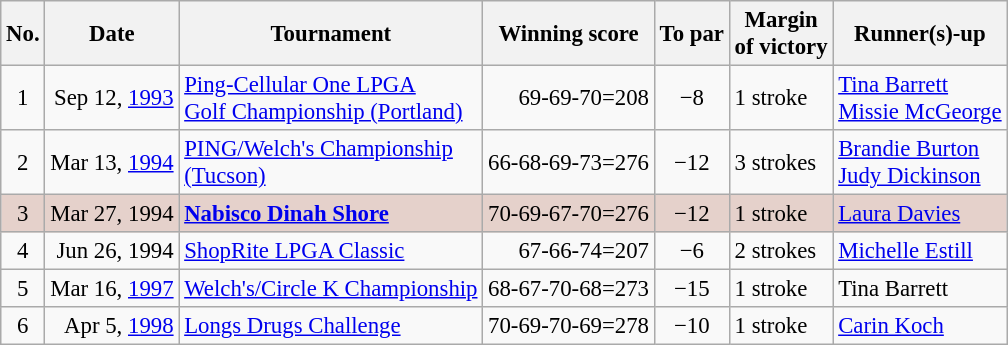<table class="wikitable" style="font-size:95%;">
<tr>
<th>No.</th>
<th>Date</th>
<th>Tournament</th>
<th>Winning score</th>
<th>To par</th>
<th>Margin<br>of victory</th>
<th>Runner(s)-up</th>
</tr>
<tr>
<td align=center>1</td>
<td align=right>Sep 12, <a href='#'>1993</a></td>
<td><a href='#'>Ping-Cellular One LPGA<br>Golf Championship (Portland)</a></td>
<td align=right>69-69-70=208</td>
<td align=center>−8</td>
<td>1 stroke</td>
<td> <a href='#'>Tina Barrett</a><br> <a href='#'>Missie McGeorge</a></td>
</tr>
<tr>
<td align=center>2</td>
<td align=right>Mar 13, <a href='#'>1994</a></td>
<td><a href='#'>PING/Welch's Championship<br>(Tucson)</a></td>
<td align=right>66-68-69-73=276</td>
<td align=center>−12</td>
<td>3 strokes</td>
<td> <a href='#'>Brandie Burton</a><br> <a href='#'>Judy Dickinson</a></td>
</tr>
<tr style="background:#e5d1cb;">
<td align=center>3</td>
<td align=right>Mar 27, 1994</td>
<td><strong><a href='#'>Nabisco Dinah Shore</a></strong></td>
<td align=right>70-69-67-70=276</td>
<td align=center>−12</td>
<td>1 stroke</td>
<td> <a href='#'>Laura Davies</a></td>
</tr>
<tr>
<td align=center>4</td>
<td align=right>Jun 26, 1994</td>
<td><a href='#'>ShopRite LPGA Classic</a></td>
<td align=right>67-66-74=207</td>
<td align=center>−6</td>
<td>2 strokes</td>
<td> <a href='#'>Michelle Estill</a></td>
</tr>
<tr>
<td align=center>5</td>
<td align=right>Mar 16, <a href='#'>1997</a></td>
<td><a href='#'>Welch's/Circle K Championship</a></td>
<td align=right>68-67-70-68=273</td>
<td align=center>−15</td>
<td>1 stroke</td>
<td> Tina Barrett</td>
</tr>
<tr>
<td align=center>6</td>
<td align=right>Apr 5, <a href='#'>1998</a></td>
<td><a href='#'>Longs Drugs Challenge</a></td>
<td align=right>70-69-70-69=278</td>
<td align=center>−10</td>
<td>1 stroke</td>
<td> <a href='#'>Carin Koch</a></td>
</tr>
</table>
